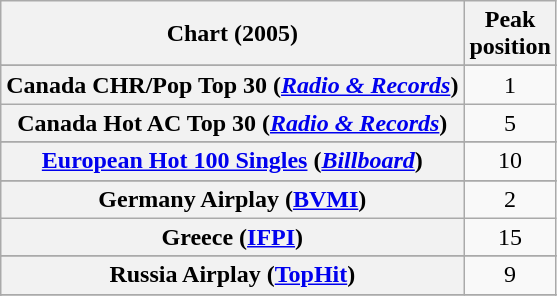<table class="wikitable sortable plainrowheaders" style="text-align:center">
<tr>
<th>Chart (2005)</th>
<th>Peak<br>position</th>
</tr>
<tr>
</tr>
<tr>
</tr>
<tr>
</tr>
<tr>
</tr>
<tr>
</tr>
<tr>
<th scope="row">Canada CHR/Pop Top 30 (<em><a href='#'>Radio & Records</a></em>)</th>
<td>1</td>
</tr>
<tr>
<th scope="row">Canada Hot AC Top 30 (<em><a href='#'>Radio & Records</a></em>)</th>
<td>5</td>
</tr>
<tr>
</tr>
<tr>
</tr>
<tr>
</tr>
<tr>
<th scope="row"><a href='#'>European Hot 100 Singles</a> (<em><a href='#'>Billboard</a></em>)</th>
<td>10</td>
</tr>
<tr>
</tr>
<tr>
</tr>
<tr>
<th scope="row">Germany Airplay (<a href='#'>BVMI</a>)</th>
<td>2</td>
</tr>
<tr>
<th scope="row">Greece (<a href='#'>IFPI</a>)</th>
<td>15</td>
</tr>
<tr>
</tr>
<tr>
</tr>
<tr>
</tr>
<tr>
</tr>
<tr>
</tr>
<tr>
</tr>
<tr>
</tr>
<tr>
<th scope="row">Russia Airplay (<a href='#'>TopHit</a>)</th>
<td>9</td>
</tr>
<tr>
</tr>
<tr>
</tr>
<tr>
</tr>
<tr>
</tr>
<tr>
</tr>
<tr>
</tr>
<tr>
</tr>
<tr>
</tr>
<tr>
</tr>
</table>
